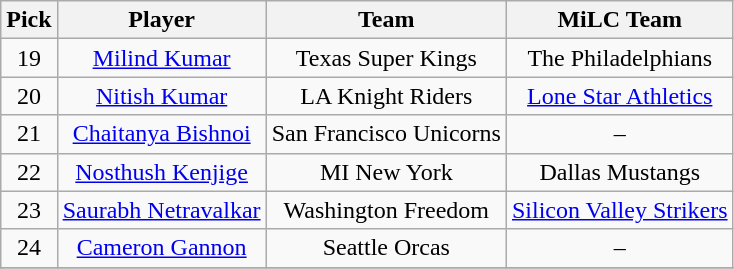<table class="wikitable plainrowheaders" style="text-align:center;">
<tr>
<th scope="col">Pick</th>
<th scope="col">Player</th>
<th scope="col">Team</th>
<th scope="col">MiLC Team</th>
</tr>
<tr>
<td scope="row">19</td>
<td><a href='#'>Milind Kumar</a></td>
<td>Texas Super Kings</td>
<td>The Philadelphians</td>
</tr>
<tr>
<td scope="row">20</td>
<td><a href='#'>Nitish Kumar</a></td>
<td>LA Knight Riders</td>
<td><a href='#'>Lone Star Athletics</a></td>
</tr>
<tr>
<td scope="row">21</td>
<td><a href='#'>Chaitanya Bishnoi</a></td>
<td>San Francisco Unicorns</td>
<td align=center>–</td>
</tr>
<tr>
<td scope="row">22</td>
<td><a href='#'>Nosthush Kenjige</a></td>
<td>MI New York</td>
<td>Dallas Mustangs</td>
</tr>
<tr>
<td scope="row">23</td>
<td><a href='#'>Saurabh Netravalkar</a></td>
<td>Washington Freedom</td>
<td><a href='#'>Silicon Valley Strikers</a></td>
</tr>
<tr>
<td scope="row">24</td>
<td><a href='#'>Cameron Gannon</a></td>
<td>Seattle Orcas</td>
<td align=center>–</td>
</tr>
<tr>
</tr>
</table>
